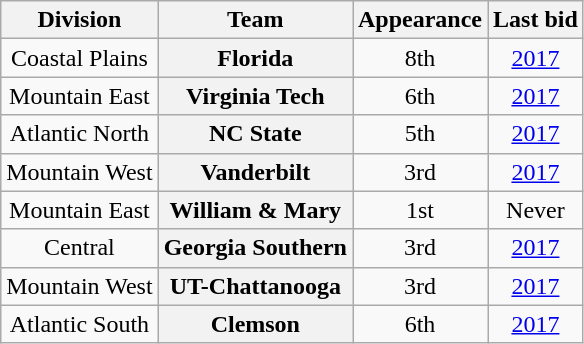<table class="wikitable sortable" style="text-align:center">
<tr>
<th>Division</th>
<th>Team</th>
<th>Appearance</th>
<th>Last bid</th>
</tr>
<tr>
<td>Coastal Plains</td>
<th>Florida</th>
<td>8th</td>
<td><a href='#'>2017</a></td>
</tr>
<tr>
<td>Mountain East</td>
<th>Virginia Tech</th>
<td>6th</td>
<td><a href='#'>2017</a></td>
</tr>
<tr>
<td>Atlantic  North</td>
<th>NC State</th>
<td>5th</td>
<td><a href='#'>2017</a></td>
</tr>
<tr>
<td>Mountain West</td>
<th>Vanderbilt</th>
<td>3rd</td>
<td><a href='#'>2017</a></td>
</tr>
<tr>
<td>Mountain East</td>
<th>William & Mary</th>
<td>1st</td>
<td>Never</td>
</tr>
<tr>
<td>Central</td>
<th>Georgia Southern</th>
<td>3rd</td>
<td><a href='#'>2017</a></td>
</tr>
<tr>
<td>Mountain West</td>
<th>UT-Chattanooga</th>
<td>3rd</td>
<td><a href='#'>2017</a></td>
</tr>
<tr>
<td>Atlantic South</td>
<th>Clemson</th>
<td>6th</td>
<td><a href='#'>2017</a></td>
</tr>
</table>
